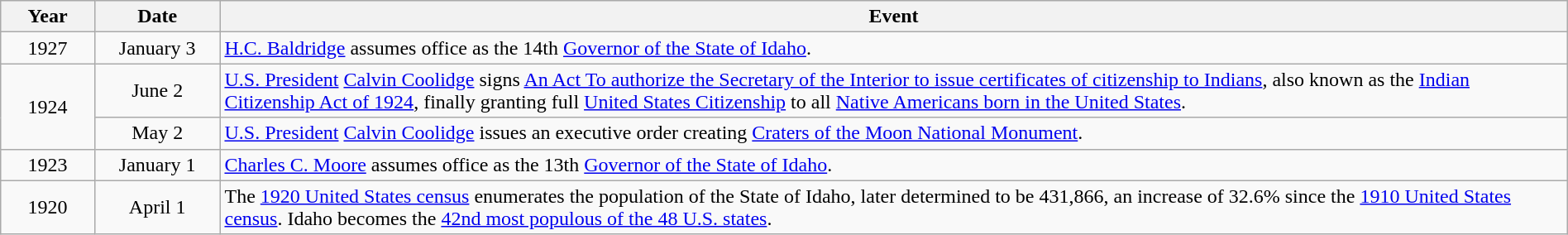<table class="wikitable" style="width:100%;">
<tr>
<th style="width:6%">Year</th>
<th style="width:8%">Date</th>
<th style="width:86%">Event</th>
</tr>
<tr>
<td align=center rowspan=1>1927</td>
<td align=center>January 3</td>
<td><a href='#'>H.C. Baldridge</a> assumes office as the 14th <a href='#'>Governor of the State of Idaho</a>.</td>
</tr>
<tr>
<td align=center rowspan=2>1924</td>
<td align=center>June 2</td>
<td><a href='#'>U.S. President</a> <a href='#'>Calvin Coolidge</a> signs <a href='#'>An Act To authorize the Secretary of the Interior to issue certificates of citizenship to Indians</a>, also known as the <a href='#'>Indian Citizenship Act of 1924</a>, finally granting full <a href='#'>United States Citizenship</a> to all <a href='#'>Native Americans born in the United States</a>.</td>
</tr>
<tr>
<td align=center>May 2</td>
<td><a href='#'>U.S. President</a> <a href='#'>Calvin Coolidge</a> issues an executive order creating <a href='#'>Craters of the Moon National Monument</a>.</td>
</tr>
<tr>
<td align=center rowspan=1>1923</td>
<td align=center>January 1</td>
<td><a href='#'>Charles C. Moore</a> assumes office as the 13th <a href='#'>Governor of the State of Idaho</a>.</td>
</tr>
<tr>
<td align=center rowspan=1>1920</td>
<td align=center>April 1</td>
<td>The <a href='#'>1920 United States census</a> enumerates the population of the State of Idaho, later determined to be 431,866, an increase of 32.6% since the <a href='#'>1910 United States census</a>. Idaho becomes the <a href='#'>42nd most populous of the 48 U.S. states</a>.</td>
</tr>
</table>
